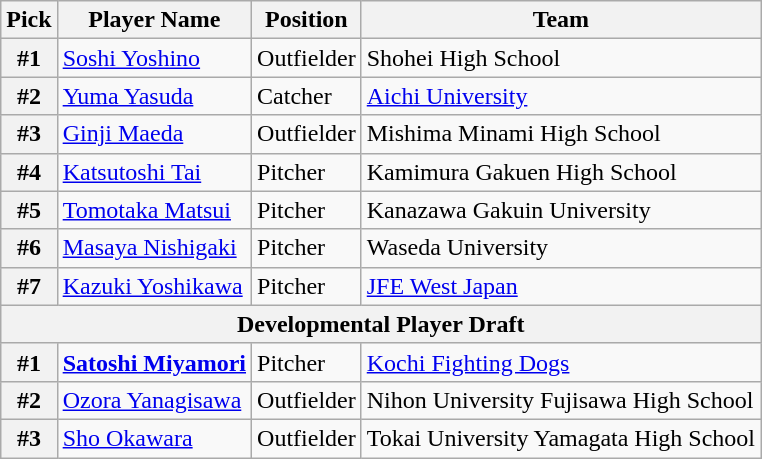<table class="wikitable">
<tr>
<th>Pick</th>
<th>Player Name</th>
<th>Position</th>
<th>Team</th>
</tr>
<tr>
<th>#1</th>
<td><a href='#'>Soshi Yoshino</a></td>
<td>Outfielder</td>
<td>Shohei High School</td>
</tr>
<tr>
<th>#2</th>
<td><a href='#'>Yuma Yasuda</a></td>
<td>Catcher</td>
<td><a href='#'>Aichi University</a></td>
</tr>
<tr>
<th>#3</th>
<td><a href='#'>Ginji Maeda</a></td>
<td>Outfielder</td>
<td>Mishima Minami High School</td>
</tr>
<tr>
<th>#4</th>
<td><a href='#'>Katsutoshi Tai</a></td>
<td>Pitcher</td>
<td>Kamimura Gakuen High School</td>
</tr>
<tr>
<th>#5</th>
<td><a href='#'>Tomotaka Matsui</a></td>
<td>Pitcher</td>
<td>Kanazawa Gakuin University</td>
</tr>
<tr>
<th>#6</th>
<td><a href='#'>Masaya Nishigaki</a></td>
<td>Pitcher</td>
<td>Waseda University</td>
</tr>
<tr>
<th>#7</th>
<td><a href='#'>Kazuki Yoshikawa</a></td>
<td>Pitcher</td>
<td><a href='#'>JFE West Japan</a></td>
</tr>
<tr>
<th colspan="5">Developmental Player Draft</th>
</tr>
<tr>
<th>#1</th>
<td><strong><a href='#'>Satoshi Miyamori</a></strong></td>
<td>Pitcher</td>
<td><a href='#'>Kochi Fighting Dogs</a></td>
</tr>
<tr>
<th>#2</th>
<td><a href='#'>Ozora Yanagisawa</a></td>
<td>Outfielder</td>
<td>Nihon University Fujisawa High School</td>
</tr>
<tr>
<th>#3</th>
<td><a href='#'>Sho Okawara</a></td>
<td>Outfielder</td>
<td>Tokai University Yamagata High School</td>
</tr>
</table>
